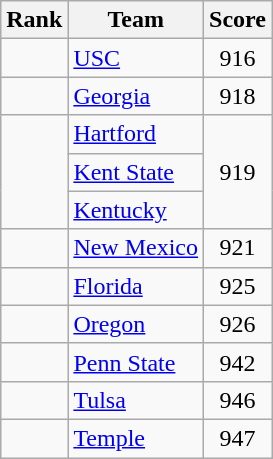<table class="wikitable sortable" style="text-align:center">
<tr>
<th dat-sort-type=number>Rank</th>
<th>Team</th>
<th>Score</th>
</tr>
<tr>
<td></td>
<td align=left><a href='#'>USC</a></td>
<td>916</td>
</tr>
<tr>
<td></td>
<td align=left><a href='#'>Georgia</a></td>
<td>918</td>
</tr>
<tr>
<td rowspan=3></td>
<td align=left><a href='#'>Hartford</a></td>
<td rowspan=3>919</td>
</tr>
<tr>
<td align=left><a href='#'>Kent State</a></td>
</tr>
<tr>
<td align=left><a href='#'>Kentucky</a></td>
</tr>
<tr>
<td></td>
<td align=left><a href='#'>New Mexico</a></td>
<td>921</td>
</tr>
<tr>
<td></td>
<td align=left><a href='#'>Florida</a></td>
<td>925</td>
</tr>
<tr>
<td></td>
<td align=left><a href='#'>Oregon</a></td>
<td>926</td>
</tr>
<tr>
<td></td>
<td align=left><a href='#'>Penn State</a></td>
<td>942</td>
</tr>
<tr>
<td></td>
<td align=left><a href='#'>Tulsa</a></td>
<td>946</td>
</tr>
<tr>
<td></td>
<td align=left><a href='#'>Temple</a></td>
<td>947</td>
</tr>
</table>
